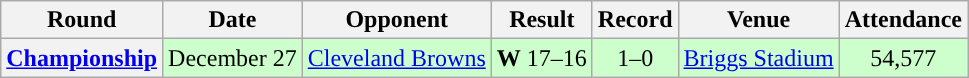<table class="wikitable" style="text-align:center">
<tr>
<th>Round</th>
<th>Date</th>
<th>Opponent</th>
<th>Result</th>
<th>Record</th>
<th>Venue</th>
<th>Attendance</th>
</tr>
<tr style="background:#cfc">
<th><a href='#'>Championship</a></th>
<td>December 27</td>
<td><a href='#'>Cleveland Browns</a></td>
<td><strong>W</strong> 17–16</td>
<td>1–0</td>
<td><a href='#'>Briggs Stadium</a></td>
<td>54,577</td>
</tr>
</table>
